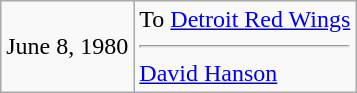<table class="wikitable">
<tr>
<td>June 8, 1980</td>
<td valign="top">To <a href='#'>Detroit Red Wings</a><hr><a href='#'>David Hanson</a></td>
</tr>
</table>
